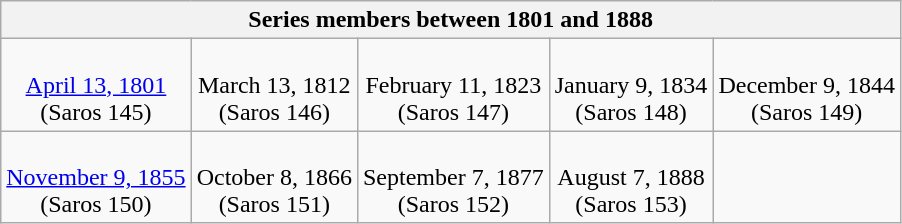<table class="wikitable mw-collapsible mw-collapsed">
<tr>
<th colspan=5>Series members between 1801 and 1888</th>
</tr>
<tr style="text-align:center;">
<td><br><a href='#'>April 13, 1801</a><br>(Saros 145)</td>
<td><br>March 13, 1812<br>(Saros 146)</td>
<td><br>February 11, 1823<br>(Saros 147)</td>
<td><br>January 9, 1834<br>(Saros 148)</td>
<td><br>December 9, 1844<br>(Saros 149)</td>
</tr>
<tr style="text-align:center;">
<td><br><a href='#'>November 9, 1855</a><br>(Saros 150)</td>
<td><br>October 8, 1866<br>(Saros 151)</td>
<td><br>September 7, 1877<br>(Saros 152)</td>
<td><br>August 7, 1888<br>(Saros 153)</td>
</tr>
</table>
